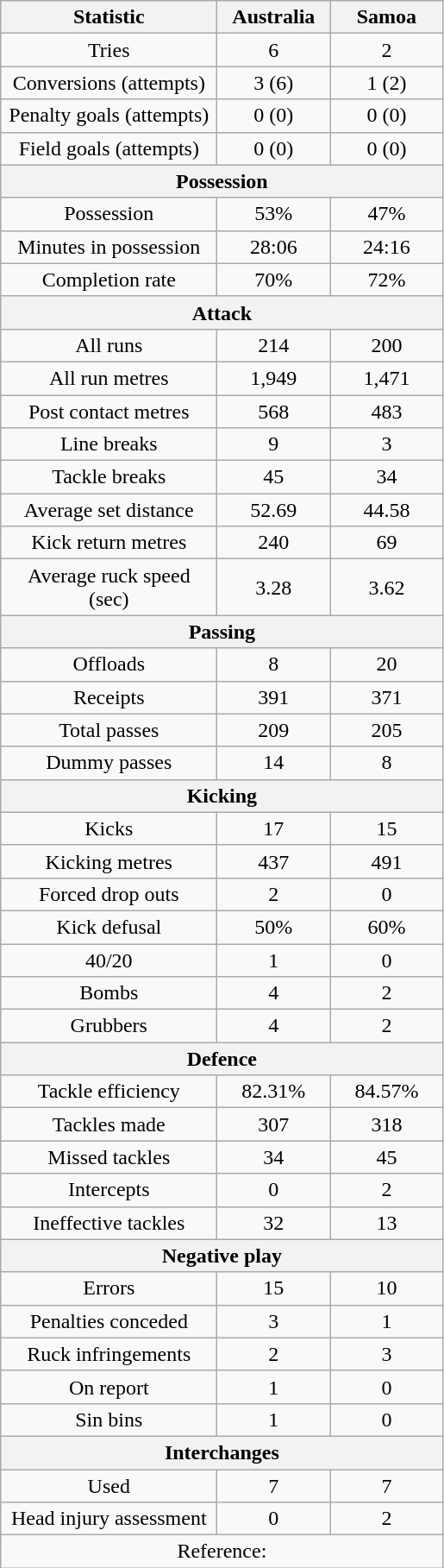<table class="wikitable plainrowheaders" style="text-align:center">
<tr>
<th scope="col" style="width:160px">Statistic</th>
<th scope="col" style="width:80px">Australia</th>
<th scope="col" style="width:80px">Samoa</th>
</tr>
<tr>
<td>Tries</td>
<td>6</td>
<td>2</td>
</tr>
<tr>
<td>Conversions (attempts)</td>
<td>3 (6)</td>
<td>1 (2)</td>
</tr>
<tr>
<td>Penalty goals (attempts)</td>
<td>0 (0)</td>
<td>0 (0)</td>
</tr>
<tr>
<td>Field goals (attempts)</td>
<td>0 (0)</td>
<td>0 (0)</td>
</tr>
<tr>
<th colspan=3>Possession</th>
</tr>
<tr>
<td>Possession</td>
<td>53%</td>
<td>47%</td>
</tr>
<tr>
<td>Minutes in possession</td>
<td>28:06</td>
<td>24:16</td>
</tr>
<tr>
<td>Completion rate</td>
<td>70%</td>
<td>72%</td>
</tr>
<tr>
<th colspan=3>Attack</th>
</tr>
<tr>
<td>All runs</td>
<td>214</td>
<td>200</td>
</tr>
<tr>
<td>All run metres</td>
<td>1,949</td>
<td>1,471</td>
</tr>
<tr>
<td>Post contact metres</td>
<td>568</td>
<td>483</td>
</tr>
<tr>
<td>Line breaks</td>
<td>9</td>
<td>3</td>
</tr>
<tr>
<td>Tackle breaks</td>
<td>45</td>
<td>34</td>
</tr>
<tr>
<td>Average set distance</td>
<td>52.69</td>
<td>44.58</td>
</tr>
<tr>
<td>Kick return metres</td>
<td>240</td>
<td>69</td>
</tr>
<tr>
<td>Average ruck speed (sec)</td>
<td>3.28</td>
<td>3.62</td>
</tr>
<tr>
<th colspan=3>Passing</th>
</tr>
<tr>
<td>Offloads</td>
<td>8</td>
<td>20</td>
</tr>
<tr>
<td>Receipts</td>
<td>391</td>
<td>371</td>
</tr>
<tr>
<td>Total passes</td>
<td>209</td>
<td>205</td>
</tr>
<tr>
<td>Dummy passes</td>
<td>14</td>
<td>8</td>
</tr>
<tr>
<th colspan=3>Kicking</th>
</tr>
<tr>
<td>Kicks</td>
<td>17</td>
<td>15</td>
</tr>
<tr>
<td>Kicking metres</td>
<td>437</td>
<td>491</td>
</tr>
<tr>
<td>Forced drop outs</td>
<td>2</td>
<td>0</td>
</tr>
<tr>
<td>Kick defusal</td>
<td>50%</td>
<td>60%</td>
</tr>
<tr>
<td>40/20</td>
<td>1</td>
<td>0</td>
</tr>
<tr>
<td>Bombs</td>
<td>4</td>
<td>2</td>
</tr>
<tr>
<td>Grubbers</td>
<td>4</td>
<td>2</td>
</tr>
<tr>
<th colspan=3>Defence</th>
</tr>
<tr>
<td>Tackle efficiency</td>
<td>82.31%</td>
<td>84.57%</td>
</tr>
<tr>
<td>Tackles made</td>
<td>307</td>
<td>318</td>
</tr>
<tr>
<td>Missed tackles</td>
<td>34</td>
<td>45</td>
</tr>
<tr>
<td>Intercepts</td>
<td>0</td>
<td>2</td>
</tr>
<tr>
<td>Ineffective tackles</td>
<td>32</td>
<td>13</td>
</tr>
<tr>
<th colspan=3>Negative play</th>
</tr>
<tr>
<td>Errors</td>
<td>15</td>
<td>10</td>
</tr>
<tr>
<td>Penalties conceded</td>
<td>3</td>
<td>1</td>
</tr>
<tr>
<td>Ruck infringements</td>
<td>2</td>
<td>3</td>
</tr>
<tr>
<td>On report</td>
<td>1</td>
<td>0</td>
</tr>
<tr>
<td>Sin bins</td>
<td>1</td>
<td>0</td>
</tr>
<tr>
<th colspan=3>Interchanges</th>
</tr>
<tr>
<td>Used</td>
<td>7</td>
<td>7</td>
</tr>
<tr>
<td>Head injury assessment</td>
<td>0</td>
<td>2</td>
</tr>
<tr>
<td colspan="3">Reference: </td>
</tr>
</table>
